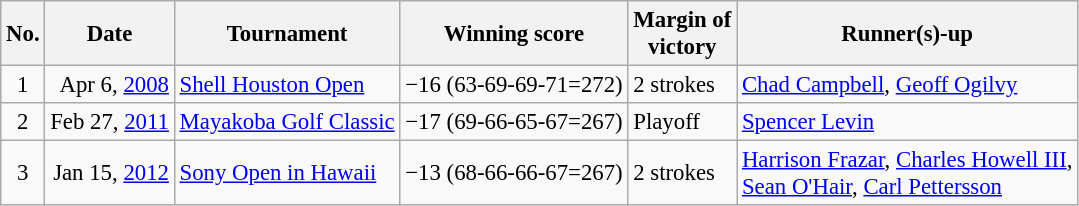<table class="wikitable" style="font-size:95%;">
<tr>
<th>No.</th>
<th>Date</th>
<th>Tournament</th>
<th>Winning score</th>
<th>Margin of<br>victory</th>
<th>Runner(s)-up</th>
</tr>
<tr>
<td align=center>1</td>
<td align=right>Apr 6, <a href='#'>2008</a></td>
<td><a href='#'>Shell Houston Open</a></td>
<td>−16 (63-69-69-71=272)</td>
<td>2 strokes</td>
<td> <a href='#'>Chad Campbell</a>,  <a href='#'>Geoff Ogilvy</a></td>
</tr>
<tr>
<td align=center>2</td>
<td align=right>Feb 27, <a href='#'>2011</a></td>
<td><a href='#'>Mayakoba Golf Classic</a></td>
<td>−17 (69-66-65-67=267)</td>
<td>Playoff</td>
<td> <a href='#'>Spencer Levin</a></td>
</tr>
<tr>
<td align=center>3</td>
<td align=right>Jan 15, <a href='#'>2012</a></td>
<td><a href='#'>Sony Open in Hawaii</a></td>
<td>−13 (68-66-66-67=267)</td>
<td>2 strokes</td>
<td> <a href='#'>Harrison Frazar</a>,  <a href='#'>Charles Howell III</a>,<br> <a href='#'>Sean O'Hair</a>,  <a href='#'>Carl Pettersson</a></td>
</tr>
</table>
